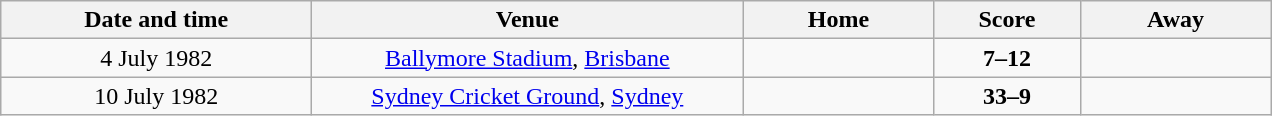<table class="wikitable" style="text-align:center;">
<tr>
<th style="width:200px">Date and time</th>
<th style="width:280px">Venue</th>
<th style="width:120px">Home</th>
<th style="width:90px">Score</th>
<th style="width:120px">Away</th>
</tr>
<tr>
<td>4 July 1982</td>
<td><a href='#'>Ballymore Stadium</a>, <a href='#'>Brisbane</a></td>
<td></td>
<td><strong>7–12</strong></td>
<td></td>
</tr>
<tr>
<td>10 July 1982</td>
<td><a href='#'>Sydney Cricket Ground</a>, <a href='#'>Sydney</a></td>
<td></td>
<td><strong>33–9</strong></td>
<td></td>
</tr>
</table>
